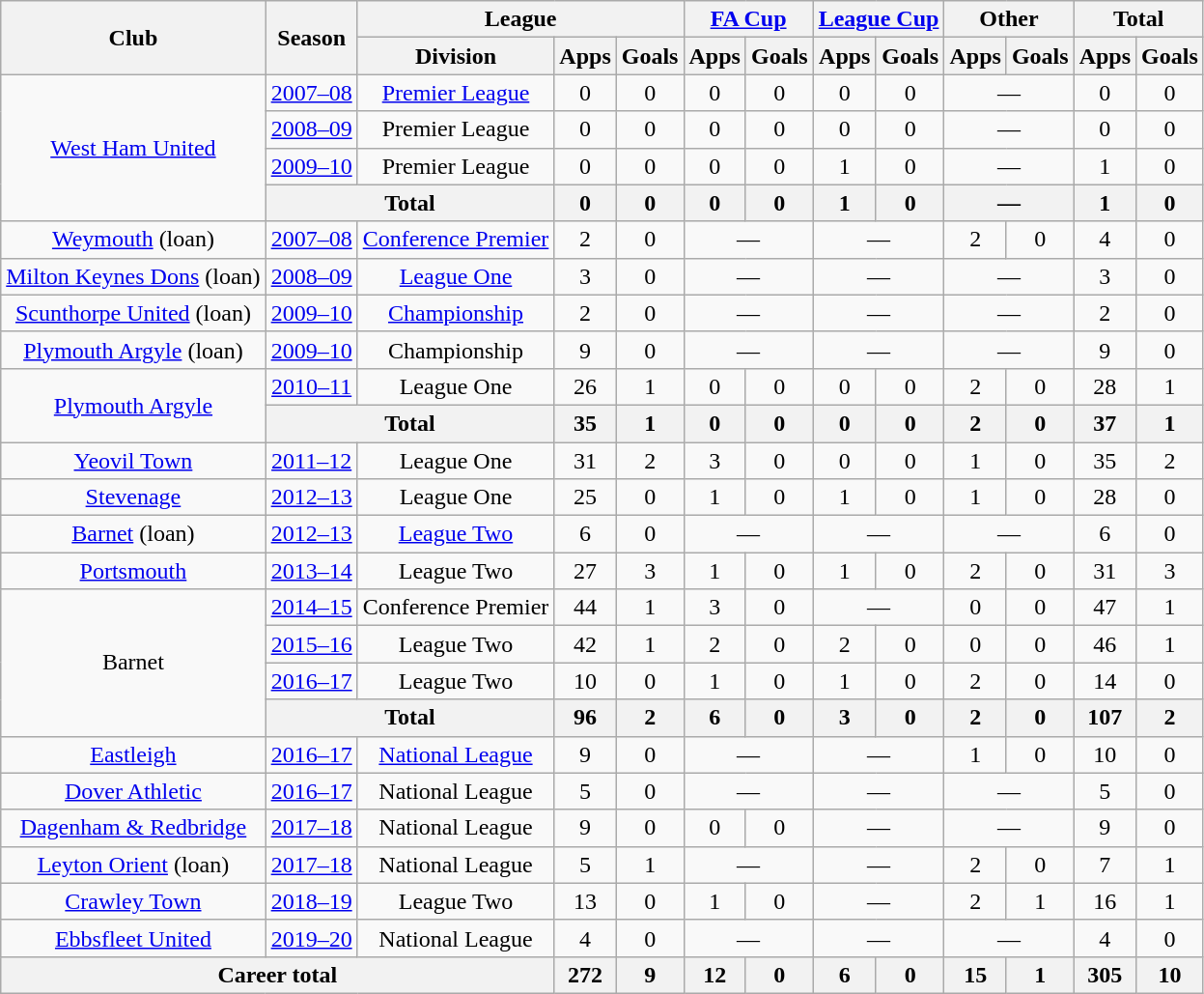<table class="wikitable" style="text-align: center;">
<tr>
<th rowspan="2">Club</th>
<th rowspan="2">Season</th>
<th colspan="3">League</th>
<th colspan="2"><a href='#'>FA Cup</a></th>
<th colspan="2"><a href='#'>League Cup</a></th>
<th colspan="2">Other</th>
<th colspan="2">Total</th>
</tr>
<tr>
<th>Division</th>
<th>Apps</th>
<th>Goals</th>
<th>Apps</th>
<th>Goals</th>
<th>Apps</th>
<th>Goals</th>
<th>Apps</th>
<th>Goals</th>
<th>Apps</th>
<th>Goals</th>
</tr>
<tr>
<td rowspan="4"><a href='#'>West Ham United</a></td>
<td><a href='#'>2007–08</a></td>
<td><a href='#'>Premier League</a></td>
<td>0</td>
<td>0</td>
<td>0</td>
<td>0</td>
<td>0</td>
<td>0</td>
<td colspan="2">—</td>
<td>0</td>
<td>0</td>
</tr>
<tr>
<td><a href='#'>2008–09</a></td>
<td>Premier League</td>
<td>0</td>
<td>0</td>
<td>0</td>
<td>0</td>
<td>0</td>
<td>0</td>
<td colspan="2">—</td>
<td>0</td>
<td>0</td>
</tr>
<tr>
<td><a href='#'>2009–10</a></td>
<td>Premier League</td>
<td>0</td>
<td>0</td>
<td>0</td>
<td>0</td>
<td>1</td>
<td>0</td>
<td colspan="2">—</td>
<td>1</td>
<td>0</td>
</tr>
<tr>
<th colspan=2>Total</th>
<th>0</th>
<th>0</th>
<th>0</th>
<th>0</th>
<th>1</th>
<th>0</th>
<th colspan="2">—</th>
<th>1</th>
<th>0</th>
</tr>
<tr>
<td><a href='#'>Weymouth</a> (loan)</td>
<td><a href='#'>2007–08</a></td>
<td><a href='#'>Conference Premier</a></td>
<td>2</td>
<td>0</td>
<td colspan="2">—</td>
<td colspan="2">—</td>
<td>2</td>
<td>0</td>
<td>4</td>
<td>0</td>
</tr>
<tr>
<td><a href='#'>Milton Keynes Dons</a> (loan)</td>
<td><a href='#'>2008–09</a></td>
<td><a href='#'>League One</a></td>
<td>3</td>
<td>0</td>
<td colspan="2">—</td>
<td colspan="2">—</td>
<td colspan="2">—</td>
<td>3</td>
<td>0</td>
</tr>
<tr>
<td><a href='#'>Scunthorpe United</a> (loan)</td>
<td><a href='#'>2009–10</a></td>
<td><a href='#'>Championship</a></td>
<td>2</td>
<td>0</td>
<td colspan="2">—</td>
<td colspan="2">—</td>
<td colspan="2">—</td>
<td>2</td>
<td>0</td>
</tr>
<tr>
<td><a href='#'>Plymouth Argyle</a> (loan)</td>
<td><a href='#'>2009–10</a></td>
<td>Championship</td>
<td>9</td>
<td>0</td>
<td colspan="2">—</td>
<td colspan="2">—</td>
<td colspan="2">—</td>
<td>9</td>
<td>0</td>
</tr>
<tr>
<td rowspan="2"><a href='#'>Plymouth Argyle</a></td>
<td><a href='#'>2010–11</a></td>
<td>League One</td>
<td>26</td>
<td>1</td>
<td>0</td>
<td>0</td>
<td>0</td>
<td>0</td>
<td>2</td>
<td>0</td>
<td>28</td>
<td>1</td>
</tr>
<tr>
<th colspan=2>Total</th>
<th>35</th>
<th>1</th>
<th>0</th>
<th>0</th>
<th>0</th>
<th>0</th>
<th>2</th>
<th>0</th>
<th>37</th>
<th>1</th>
</tr>
<tr>
<td><a href='#'>Yeovil Town</a></td>
<td><a href='#'>2011–12</a></td>
<td>League One</td>
<td>31</td>
<td>2</td>
<td>3</td>
<td>0</td>
<td>0</td>
<td>0</td>
<td>1</td>
<td>0</td>
<td>35</td>
<td>2</td>
</tr>
<tr>
<td><a href='#'>Stevenage</a></td>
<td><a href='#'>2012–13</a></td>
<td>League One</td>
<td>25</td>
<td>0</td>
<td>1</td>
<td>0</td>
<td>1</td>
<td>0</td>
<td>1</td>
<td>0</td>
<td>28</td>
<td>0</td>
</tr>
<tr>
<td><a href='#'>Barnet</a> (loan)</td>
<td><a href='#'>2012–13</a></td>
<td><a href='#'>League Two</a></td>
<td>6</td>
<td>0</td>
<td colspan="2">—</td>
<td colspan="2">—</td>
<td colspan="2">—</td>
<td>6</td>
<td>0</td>
</tr>
<tr>
<td><a href='#'>Portsmouth</a></td>
<td><a href='#'>2013–14</a></td>
<td>League Two</td>
<td>27</td>
<td>3</td>
<td>1</td>
<td>0</td>
<td>1</td>
<td>0</td>
<td>2</td>
<td>0</td>
<td>31</td>
<td>3</td>
</tr>
<tr>
<td rowspan="4">Barnet</td>
<td><a href='#'>2014–15</a></td>
<td>Conference Premier</td>
<td>44</td>
<td>1</td>
<td>3</td>
<td>0</td>
<td colspan="2">—</td>
<td>0</td>
<td>0</td>
<td>47</td>
<td>1</td>
</tr>
<tr>
<td><a href='#'>2015–16</a></td>
<td>League Two</td>
<td>42</td>
<td>1</td>
<td>2</td>
<td>0</td>
<td>2</td>
<td>0</td>
<td>0</td>
<td>0</td>
<td>46</td>
<td>1</td>
</tr>
<tr>
<td><a href='#'>2016–17</a></td>
<td>League Two</td>
<td>10</td>
<td>0</td>
<td>1</td>
<td>0</td>
<td>1</td>
<td>0</td>
<td>2</td>
<td>0</td>
<td>14</td>
<td>0</td>
</tr>
<tr>
<th colspan=2>Total</th>
<th>96</th>
<th>2</th>
<th>6</th>
<th>0</th>
<th>3</th>
<th>0</th>
<th>2</th>
<th>0</th>
<th>107</th>
<th>2</th>
</tr>
<tr>
<td><a href='#'>Eastleigh</a></td>
<td><a href='#'>2016–17</a></td>
<td><a href='#'>National League</a></td>
<td>9</td>
<td>0</td>
<td colspan="2">—</td>
<td colspan="2">—</td>
<td>1</td>
<td>0</td>
<td>10</td>
<td>0</td>
</tr>
<tr>
<td><a href='#'>Dover Athletic</a></td>
<td><a href='#'>2016–17</a></td>
<td>National League</td>
<td>5</td>
<td>0</td>
<td colspan="2">—</td>
<td colspan="2">—</td>
<td colspan="2">—</td>
<td>5</td>
<td>0</td>
</tr>
<tr>
<td><a href='#'>Dagenham & Redbridge</a></td>
<td><a href='#'>2017–18</a></td>
<td>National League</td>
<td>9</td>
<td>0</td>
<td>0</td>
<td>0</td>
<td colspan="2">—</td>
<td colspan="2">—</td>
<td>9</td>
<td>0</td>
</tr>
<tr>
<td><a href='#'>Leyton Orient</a> (loan)</td>
<td><a href='#'>2017–18</a></td>
<td>National League</td>
<td>5</td>
<td>1</td>
<td colspan="2">—</td>
<td colspan="2">—</td>
<td>2</td>
<td>0</td>
<td>7</td>
<td>1</td>
</tr>
<tr>
<td><a href='#'>Crawley Town</a></td>
<td><a href='#'>2018–19</a></td>
<td>League Two</td>
<td>13</td>
<td>0</td>
<td>1</td>
<td>0</td>
<td colspan="2">—</td>
<td>2</td>
<td>1</td>
<td>16</td>
<td>1</td>
</tr>
<tr>
<td><a href='#'>Ebbsfleet United</a></td>
<td><a href='#'>2019–20</a></td>
<td>National League</td>
<td>4</td>
<td>0</td>
<td colspan="2">—</td>
<td colspan="2">—</td>
<td colspan="2">—</td>
<td>4</td>
<td>0</td>
</tr>
<tr>
<th colspan="3">Career total</th>
<th>272</th>
<th>9</th>
<th>12</th>
<th>0</th>
<th>6</th>
<th>0</th>
<th>15</th>
<th>1</th>
<th>305</th>
<th>10</th>
</tr>
</table>
